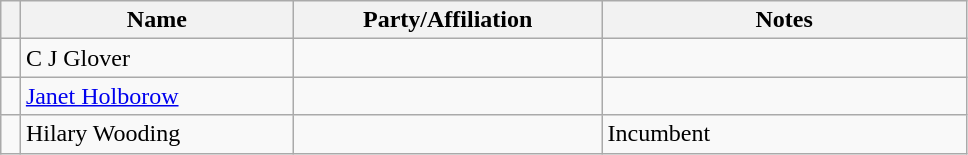<table class="wikitable" width="51%">
<tr>
<th width="1%"></th>
<th width="15%">Name</th>
<th width="15%">Party/Affiliation</th>
<th width="20%">Notes</th>
</tr>
<tr>
<td></td>
<td>C J Glover</td>
<td></td>
<td></td>
</tr>
<tr>
<td></td>
<td><a href='#'>Janet Holborow</a></td>
<td></td>
<td></td>
</tr>
<tr>
<td></td>
<td>Hilary Wooding</td>
<td></td>
<td>Incumbent</td>
</tr>
</table>
